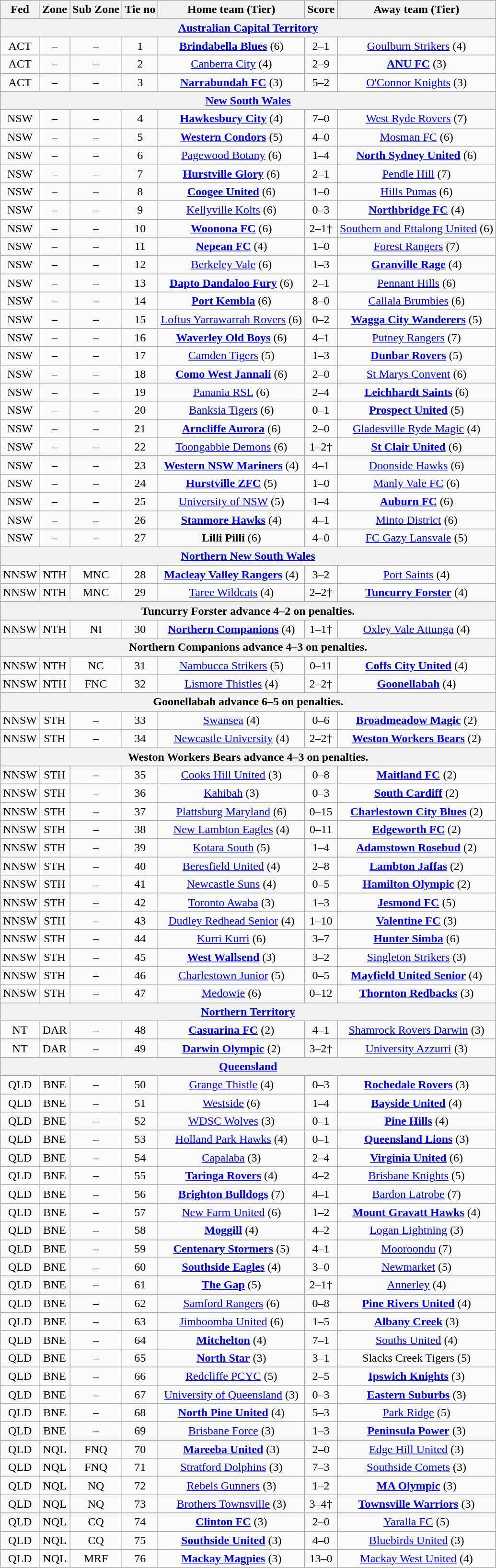<table class="wikitable" style="text-align:center">
<tr>
<th>Fed</th>
<th>Zone</th>
<th>Sub Zone</th>
<th>Tie no</th>
<th>Home team (Tier)</th>
<th>Score</th>
<th>Away team (Tier)</th>
</tr>
<tr>
<th colspan=7><a href='#'>Australian Capital Territory</a></th>
</tr>
<tr>
<td>ACT</td>
<td>–</td>
<td>–</td>
<td>1</td>
<td><strong><a href='#'>Brindabella Blues</a></strong> (6)</td>
<td>2–1</td>
<td><a href='#'>Goulburn Strikers</a> (4)</td>
</tr>
<tr>
<td>ACT</td>
<td>–</td>
<td>–</td>
<td>2</td>
<td><a href='#'>Canberra City</a> (4)</td>
<td>2–9</td>
<td><strong><a href='#'>ANU FC</a></strong> (3)</td>
</tr>
<tr>
<td>ACT</td>
<td>–</td>
<td>–</td>
<td>3</td>
<td><strong><a href='#'>Narrabundah FC</a></strong> (3)</td>
<td>5–2</td>
<td><a href='#'>O'Connor Knights</a> (3)</td>
</tr>
<tr>
<th colspan=7><a href='#'>New South Wales</a></th>
</tr>
<tr>
<td>NSW</td>
<td>–</td>
<td>–</td>
<td>4</td>
<td><strong><a href='#'>Hawkesbury City</a></strong> (4)</td>
<td>7–0</td>
<td><a href='#'>West Ryde Rovers</a> (7)</td>
</tr>
<tr>
<td>NSW</td>
<td>–</td>
<td>–</td>
<td>5</td>
<td><strong><a href='#'>Western Condors</a></strong> (5)</td>
<td>4–0</td>
<td><a href='#'>Mosman FC</a> (6)</td>
</tr>
<tr>
<td>NSW</td>
<td>–</td>
<td>–</td>
<td>6</td>
<td><a href='#'>Pagewood Botany</a> (6)</td>
<td>1–4</td>
<td><strong><a href='#'>North Sydney United</a></strong> (6)</td>
</tr>
<tr>
<td>NSW</td>
<td>–</td>
<td>–</td>
<td>7</td>
<td><strong><a href='#'>Hurstville Glory</a></strong> (6)</td>
<td>2–1</td>
<td><a href='#'>Pendle Hill</a> (7)</td>
</tr>
<tr>
<td>NSW</td>
<td>–</td>
<td>–</td>
<td>8</td>
<td><strong><a href='#'>Coogee United</a></strong> (6)</td>
<td>1–0</td>
<td><a href='#'>Hills Pumas</a> (6)</td>
</tr>
<tr>
<td>NSW</td>
<td>–</td>
<td>–</td>
<td>9</td>
<td><a href='#'>Kellyville Kolts</a> (6)</td>
<td>0–3</td>
<td><strong><a href='#'>Northbridge FC</a></strong> (4)</td>
</tr>
<tr>
<td>NSW</td>
<td>–</td>
<td>–</td>
<td>10</td>
<td><strong><a href='#'>Woonona FC</a></strong> (6)</td>
<td>2–1†</td>
<td><a href='#'>Southern and Ettalong United</a> (6)</td>
</tr>
<tr>
<td>NSW</td>
<td>–</td>
<td>–</td>
<td>11</td>
<td><strong><a href='#'>Nepean FC</a></strong> (4)</td>
<td>1–0</td>
<td><a href='#'>Forest Rangers</a> (7)</td>
</tr>
<tr>
<td>NSW</td>
<td>–</td>
<td>–</td>
<td>12</td>
<td><a href='#'>Berkeley Vale</a> (6)</td>
<td>1–3</td>
<td><strong><a href='#'>Granville Rage</a></strong> (4)</td>
</tr>
<tr>
<td>NSW</td>
<td>–</td>
<td>–</td>
<td>13</td>
<td><strong><a href='#'>Dapto Dandaloo Fury</a></strong> (6)</td>
<td>2–1</td>
<td><a href='#'>Pennant Hills</a> (6)</td>
</tr>
<tr>
<td>NSW</td>
<td>–</td>
<td>–</td>
<td>14</td>
<td><strong><a href='#'>Port Kembla</a></strong> (6)</td>
<td>8–0</td>
<td><a href='#'>Callala Brumbies</a> (6)</td>
</tr>
<tr>
<td>NSW</td>
<td>–</td>
<td>–</td>
<td>15</td>
<td><a href='#'>Loftus Yarrawarrah Rovers</a> (6)</td>
<td>0–2</td>
<td><strong><a href='#'>Wagga City Wanderers</a></strong> (5)</td>
</tr>
<tr>
<td>NSW</td>
<td>–</td>
<td>–</td>
<td>16</td>
<td><strong><a href='#'>Waverley Old Boys</a></strong> (6)</td>
<td>4–1</td>
<td><a href='#'>Putney Rangers</a> (7)</td>
</tr>
<tr>
<td>NSW</td>
<td>–</td>
<td>–</td>
<td>17</td>
<td><a href='#'>Camden Tigers</a> (5)</td>
<td>1–3</td>
<td><strong><a href='#'>Dunbar Rovers</a></strong> (5)</td>
</tr>
<tr>
<td>NSW</td>
<td>–</td>
<td>–</td>
<td>18</td>
<td><strong><a href='#'>Como West Jannali</a></strong> (6)</td>
<td>2–0</td>
<td><a href='#'>St Marys Convent</a> (6)</td>
</tr>
<tr>
<td>NSW</td>
<td>–</td>
<td>–</td>
<td>19</td>
<td><a href='#'>Panania RSL</a> (6)</td>
<td>2–4</td>
<td><strong><a href='#'>Leichhardt Saints</a></strong> (6)</td>
</tr>
<tr>
<td>NSW</td>
<td>–</td>
<td>–</td>
<td>20</td>
<td><a href='#'>Banksia Tigers</a> (6)</td>
<td>0–1</td>
<td><strong><a href='#'>Prospect United</a></strong> (5)</td>
</tr>
<tr>
<td>NSW</td>
<td>–</td>
<td>–</td>
<td>21</td>
<td><strong><a href='#'>Arncliffe Aurora</a></strong> (6)</td>
<td>2–0</td>
<td><a href='#'>Gladesville Ryde Magic</a> (4)</td>
</tr>
<tr>
<td>NSW</td>
<td>–</td>
<td>–</td>
<td>22</td>
<td><a href='#'>Toongabbie Demons</a> (6)</td>
<td>1–2†</td>
<td><strong><a href='#'>St Clair United</a></strong> (6)</td>
</tr>
<tr>
<td>NSW</td>
<td>–</td>
<td>–</td>
<td>23</td>
<td><strong><a href='#'>Western NSW Mariners</a></strong> (4)</td>
<td>4–1</td>
<td><a href='#'>Doonside Hawks</a> (6)</td>
</tr>
<tr>
<td>NSW</td>
<td>–</td>
<td>–</td>
<td>24</td>
<td><strong><a href='#'>Hurstville ZFC</a></strong> (5)</td>
<td>1–0</td>
<td><a href='#'>Manly Vale FC</a> (6)</td>
</tr>
<tr>
<td>NSW</td>
<td>–</td>
<td>–</td>
<td>25</td>
<td><a href='#'>University of NSW</a> (5)</td>
<td>1–4</td>
<td><strong><a href='#'>Auburn FC</a></strong> (6)</td>
</tr>
<tr>
<td>NSW</td>
<td>–</td>
<td>–</td>
<td>26</td>
<td><strong><a href='#'>Stanmore Hawks</a></strong> (4)</td>
<td>4–1</td>
<td><a href='#'>Minto District</a> (6)</td>
</tr>
<tr>
<td>NSW</td>
<td>–</td>
<td>–</td>
<td>27</td>
<td><strong>Lilli Pilli</strong> (6)</td>
<td>4–0</td>
<td><a href='#'>FC Gazy Lansvale</a> (5)</td>
</tr>
<tr>
<th colspan=7><a href='#'>Northern New South Wales</a></th>
</tr>
<tr>
<td>NNSW</td>
<td>NTH</td>
<td>MNC</td>
<td>28</td>
<td><strong><a href='#'>Macleay Valley Rangers</a></strong> (4)</td>
<td>3–2</td>
<td><a href='#'>Port Saints</a> (4)</td>
</tr>
<tr>
<td>NNSW</td>
<td>NTH</td>
<td>MNC</td>
<td>29</td>
<td><a href='#'>Taree Wildcats</a> (4)</td>
<td>2–2†</td>
<td><strong><a href='#'>Tuncurry Forster</a></strong> (4)</td>
</tr>
<tr>
<th colspan=7>Tuncurry Forster advance 4–2 on penalties.</th>
</tr>
<tr>
<td>NNSW</td>
<td>NTH</td>
<td>NI</td>
<td>30</td>
<td><strong><a href='#'>Northern Companions</a></strong> (4)</td>
<td>1–1†</td>
<td><a href='#'>Oxley Vale Attunga</a> (4)</td>
</tr>
<tr>
<th colspan=7>Northern Companions advance 4–3 on penalties.</th>
</tr>
<tr>
<td>NNSW</td>
<td>NTH</td>
<td>NC</td>
<td>31</td>
<td><a href='#'>Nambucca Strikers</a> (5)</td>
<td>0–11</td>
<td><strong><a href='#'>Coffs City United</a></strong> (4)</td>
</tr>
<tr>
<td>NNSW</td>
<td>NTH</td>
<td>FNC</td>
<td>32</td>
<td><a href='#'>Lismore Thistles</a> (4)</td>
<td>2–2†</td>
<td><strong><a href='#'>Goonellabah</a></strong> (4)</td>
</tr>
<tr>
<th colspan=7>Goonellabah advance 6–5 on penalties.</th>
</tr>
<tr>
<td>NNSW</td>
<td>STH</td>
<td>–</td>
<td>33</td>
<td><a href='#'>Swansea</a> (4)</td>
<td>0–6</td>
<td><strong><a href='#'>Broadmeadow Magic</a></strong> (2)</td>
</tr>
<tr>
<td>NNSW</td>
<td>STH</td>
<td>–</td>
<td>34</td>
<td><a href='#'>Newcastle University</a> (4)</td>
<td>2–2†</td>
<td><strong><a href='#'>Weston Workers Bears</a></strong> (2)</td>
</tr>
<tr>
<th colspan=7>Weston Workers Bears advance 4–3 on penalties.</th>
</tr>
<tr>
<td>NNSW</td>
<td>STH</td>
<td>–</td>
<td>35</td>
<td><a href='#'>Cooks Hill United</a> (3)</td>
<td>0–8</td>
<td><strong><a href='#'>Maitland FC</a></strong> (2)</td>
</tr>
<tr>
<td>NNSW</td>
<td>STH</td>
<td>–</td>
<td>36</td>
<td><a href='#'>Kahibah</a> (3)</td>
<td>0–3</td>
<td><strong><a href='#'>South Cardiff</a></strong> (2)</td>
</tr>
<tr>
<td>NNSW</td>
<td>STH</td>
<td>–</td>
<td>37</td>
<td><a href='#'>Plattsburg Maryland</a> (6)</td>
<td>0–15</td>
<td><strong><a href='#'>Charlestown City Blues</a></strong> (2)</td>
</tr>
<tr>
<td>NNSW</td>
<td>STH</td>
<td>–</td>
<td>38</td>
<td><a href='#'>New Lambton Eagles</a> (4)</td>
<td>0–11</td>
<td><strong><a href='#'>Edgeworth FC</a></strong> (2)</td>
</tr>
<tr>
<td>NNSW</td>
<td>STH</td>
<td>–</td>
<td>39</td>
<td><a href='#'>Kotara South</a> (5)</td>
<td>1–4</td>
<td><strong><a href='#'>Adamstown Rosebud</a></strong> (2)</td>
</tr>
<tr>
<td>NNSW</td>
<td>STH</td>
<td>–</td>
<td>40</td>
<td><a href='#'>Beresfield United</a> (4)</td>
<td>2–8</td>
<td><strong><a href='#'>Lambton Jaffas</a></strong> (2)</td>
</tr>
<tr>
<td>NNSW</td>
<td>STH</td>
<td>–</td>
<td>41</td>
<td><a href='#'>Newcastle Suns</a> (4)</td>
<td>0–5</td>
<td><strong><a href='#'>Hamilton Olympic</a></strong> (2)</td>
</tr>
<tr>
<td>NNSW</td>
<td>STH</td>
<td>–</td>
<td>42</td>
<td><a href='#'>Toronto Awaba</a> (3)</td>
<td>1–3</td>
<td><strong><a href='#'>Jesmond FC</a></strong> (5)</td>
</tr>
<tr>
<td>NNSW</td>
<td>STH</td>
<td>–</td>
<td>43</td>
<td><a href='#'>Dudley Redhead Senior</a> (4)</td>
<td>1–10</td>
<td><strong><a href='#'>Valentine FC</a></strong> (3)</td>
</tr>
<tr>
<td>NNSW</td>
<td>STH</td>
<td>–</td>
<td>44</td>
<td><a href='#'>Kurri Kurri</a> (6)</td>
<td>3–7</td>
<td><strong><a href='#'>Hunter Simba</a></strong> (6)</td>
</tr>
<tr>
<td>NNSW</td>
<td>STH</td>
<td>–</td>
<td>45</td>
<td><strong><a href='#'>West Wallsend</a></strong> (3)</td>
<td>3–2</td>
<td><a href='#'>Singleton Strikers</a> (3)</td>
</tr>
<tr>
<td>NNSW</td>
<td>STH</td>
<td>–</td>
<td>46</td>
<td><a href='#'>Charlestown Junior</a> (5)</td>
<td>0–5</td>
<td><strong><a href='#'>Mayfield United Senior</a></strong> (4)</td>
</tr>
<tr>
<td>NNSW</td>
<td>STH</td>
<td>–</td>
<td>47</td>
<td><a href='#'>Medowie</a> (6)</td>
<td>0–12</td>
<td><strong><a href='#'>Thornton Redbacks</a></strong> (3)</td>
</tr>
<tr>
<th colspan=7><a href='#'>Northern Territory</a></th>
</tr>
<tr>
<td>NT</td>
<td>DAR</td>
<td>–</td>
<td>48</td>
<td><strong><a href='#'>Casuarina FC</a></strong> (2)</td>
<td>4–1</td>
<td><a href='#'>Shamrock Rovers Darwin</a> (3)</td>
</tr>
<tr>
<td>NT</td>
<td>DAR</td>
<td>–</td>
<td>49</td>
<td><strong><a href='#'>Darwin Olympic</a></strong> (2)</td>
<td>3–2†</td>
<td><a href='#'>University Azzurri</a> (3)</td>
</tr>
<tr>
<th colspan=7><a href='#'>Queensland</a></th>
</tr>
<tr>
<td>QLD</td>
<td>BNE</td>
<td>–</td>
<td>50</td>
<td><a href='#'>Grange Thistle</a> (4)</td>
<td>0–3</td>
<td><strong><a href='#'>Rochedale Rovers</a></strong> (3)</td>
</tr>
<tr>
<td>QLD</td>
<td>BNE</td>
<td>–</td>
<td>51</td>
<td><a href='#'>Westside</a> (6)</td>
<td>1–4</td>
<td><strong><a href='#'>Bayside United</a></strong> (4)</td>
</tr>
<tr>
<td>QLD</td>
<td>BNE</td>
<td>–</td>
<td>52</td>
<td><a href='#'>WDSC Wolves</a>  (3)</td>
<td>0–1</td>
<td><strong><a href='#'>Pine Hills</a></strong> (4)</td>
</tr>
<tr>
<td>QLD</td>
<td>BNE</td>
<td>–</td>
<td>53</td>
<td><a href='#'>Holland Park Hawks</a> (4)</td>
<td>0–1</td>
<td><strong><a href='#'>Queensland Lions</a></strong> (3)</td>
</tr>
<tr>
<td>QLD</td>
<td>BNE</td>
<td>–</td>
<td>54</td>
<td><a href='#'>Capalaba</a> (3)</td>
<td>2–4</td>
<td><strong><a href='#'>Virginia United</a></strong> (6)</td>
</tr>
<tr>
<td>QLD</td>
<td>BNE</td>
<td>–</td>
<td>55</td>
<td><strong><a href='#'>Taringa Rovers</a></strong> (4)</td>
<td>4–2</td>
<td><a href='#'>Brisbane Knights</a> (5)</td>
</tr>
<tr>
<td>QLD</td>
<td>BNE</td>
<td>–</td>
<td>56</td>
<td><strong><a href='#'>Brighton Bulldogs</a></strong> (7)</td>
<td>4–1</td>
<td><a href='#'>Bardon Latrobe</a> (7)</td>
</tr>
<tr>
<td>QLD</td>
<td>BNE</td>
<td>–</td>
<td>57</td>
<td><a href='#'>New Farm United</a> (6)</td>
<td>1–2</td>
<td><strong><a href='#'>Mount Gravatt Hawks</a></strong> (4)</td>
</tr>
<tr>
<td>QLD</td>
<td>BNE</td>
<td>–</td>
<td>58</td>
<td><strong><a href='#'>Moggill</a></strong> (4)</td>
<td>4–2</td>
<td><a href='#'>Logan Lightning</a> (3)</td>
</tr>
<tr>
<td>QLD</td>
<td>BNE</td>
<td>–</td>
<td>59</td>
<td><strong><a href='#'>Centenary Stormers</a></strong> (5)</td>
<td>4–1</td>
<td><a href='#'>Mooroondu</a> (7)</td>
</tr>
<tr>
<td>QLD</td>
<td>BNE</td>
<td>–</td>
<td>60</td>
<td><strong><a href='#'>Southside Eagles</a></strong> (4)</td>
<td>3–0</td>
<td><a href='#'>Newmarket</a> (5)</td>
</tr>
<tr>
<td>QLD</td>
<td>BNE</td>
<td>–</td>
<td>61</td>
<td><strong><a href='#'>The Gap</a></strong> (5)</td>
<td>2–1†</td>
<td><a href='#'>Annerley</a> (4)</td>
</tr>
<tr>
<td>QLD</td>
<td>BNE</td>
<td>–</td>
<td>62</td>
<td><a href='#'>Samford Rangers</a> (6)</td>
<td>0–8</td>
<td><strong><a href='#'>Pine Rivers United</a></strong> (4)</td>
</tr>
<tr>
<td>QLD</td>
<td>BNE</td>
<td>–</td>
<td>63</td>
<td><a href='#'>Jimboomba United</a> (6)</td>
<td>1–5</td>
<td><strong><a href='#'>Albany Creek</a></strong> (3)</td>
</tr>
<tr>
<td>QLD</td>
<td>BNE</td>
<td>–</td>
<td>64</td>
<td><strong><a href='#'>Mitchelton</a></strong> (4)</td>
<td>7–1</td>
<td><a href='#'>Souths United</a> (4)</td>
</tr>
<tr>
<td>QLD</td>
<td>BNE</td>
<td>–</td>
<td>65</td>
<td><strong><a href='#'>North Star</a></strong> (3)</td>
<td>3–1</td>
<td>Slacks Creek Tigers (5)</td>
</tr>
<tr>
<td>QLD</td>
<td>BNE</td>
<td>–</td>
<td>66</td>
<td><a href='#'>Redcliffe PCYC</a> (5)</td>
<td>2–5</td>
<td><strong><a href='#'>Ipswich Knights</a></strong> (3)</td>
</tr>
<tr>
<td>QLD</td>
<td>BNE</td>
<td>–</td>
<td>67</td>
<td><a href='#'>University of Queensland</a> (3)</td>
<td>0–3</td>
<td><strong><a href='#'>Eastern Suburbs</a></strong> (3)</td>
</tr>
<tr>
<td>QLD</td>
<td>BNE</td>
<td>–</td>
<td>68</td>
<td><strong><a href='#'>North Pine United</a></strong> (4)</td>
<td>5–3</td>
<td><a href='#'>Park Ridge</a> (5)</td>
</tr>
<tr>
<td>QLD</td>
<td>BNE</td>
<td>–</td>
<td>69</td>
<td><a href='#'>Brisbane Force</a> (3)</td>
<td>1–3</td>
<td><strong><a href='#'>Peninsula Power</a></strong> (3)</td>
</tr>
<tr>
<td>QLD</td>
<td>NQL</td>
<td>FNQ</td>
<td>70</td>
<td><strong><a href='#'>Mareeba United</a></strong> (3)</td>
<td>2–0</td>
<td><a href='#'>Edge Hill United</a> (3)</td>
</tr>
<tr>
<td>QLD</td>
<td>NQL</td>
<td>FNQ</td>
<td>71</td>
<td><a href='#'>Stratford Dolphins</a> (3)</td>
<td>7–3</td>
<td><a href='#'>Southside Comets</a> (3)</td>
</tr>
<tr>
<td>QLD</td>
<td>NQL</td>
<td>NQ</td>
<td>72</td>
<td><a href='#'>Rebels Gunners</a> (3)</td>
<td>1–2</td>
<td><strong><a href='#'>MA Olympic</a></strong> (3)</td>
</tr>
<tr>
<td>QLD</td>
<td>NQL</td>
<td>NQ</td>
<td>73</td>
<td><a href='#'>Brothers Townsville</a> (3)</td>
<td>3–4†</td>
<td><strong><a href='#'>Townsville Warriors</a></strong> (3)</td>
</tr>
<tr>
<td>QLD</td>
<td>NQL</td>
<td>CQ</td>
<td>74</td>
<td><strong><a href='#'>Clinton FC</a></strong> (3)</td>
<td>2–0</td>
<td><a href='#'>Yaralla FC</a> (5)</td>
</tr>
<tr>
<td>QLD</td>
<td>NQL</td>
<td>CQ</td>
<td>75</td>
<td><strong><a href='#'>Southside United</a></strong> (3)</td>
<td>4–0</td>
<td><a href='#'>Bluebirds United</a> (3)</td>
</tr>
<tr>
<td>QLD</td>
<td>NQL</td>
<td>MRF</td>
<td>76</td>
<td><strong><a href='#'>Mackay Magpies</a></strong> (3)</td>
<td>13–0</td>
<td><a href='#'>Mackay West United</a> (4)</td>
</tr>
</table>
